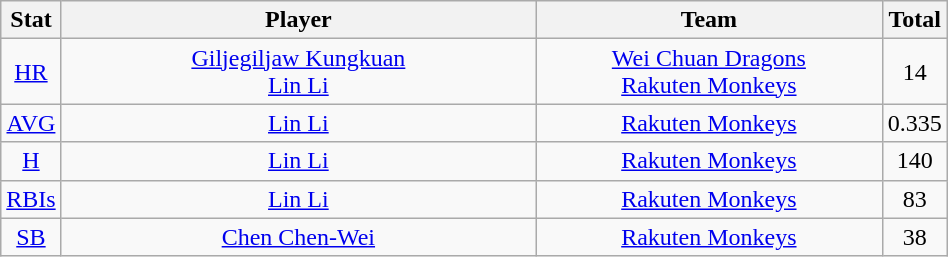<table class = "wikitable"  style = "width:50%; text-align:center;">
<tr>
<th style = "width:5%;">Stat</th>
<th style = "width:55%;">Player</th>
<th style = "width:55%;">Team</th>
<th style = "width:5%;">Total</th>
</tr>
<tr>
<td><a href='#'> HR</a></td>
<td><a href='#'>Giljegiljaw Kungkuan </a> <br> <a href='#'> Lin Li</a></td>
<td><a href='#'>Wei Chuan Dragons </a> <br> <a href='#'>Rakuten Monkeys </a></td>
<td>14</td>
</tr>
<tr>
<td><a href='#'> AVG</a></td>
<td><a href='#'> Lin Li</a></td>
<td><a href='#'>Rakuten Monkeys </a></td>
<td>0.335</td>
</tr>
<tr>
<td><a href='#'> H</a></td>
<td><a href='#'> Lin Li</a></td>
<td><a href='#'>Rakuten Monkeys </a></td>
<td>140</td>
</tr>
<tr>
<td><a href='#'> RBIs</a></td>
<td><a href='#'> Lin Li</a></td>
<td><a href='#'>Rakuten Monkeys </a></td>
<td>83</td>
</tr>
<tr>
<td><a href='#'> SB</a></td>
<td><a href='#'>Chen Chen-Wei</a></td>
<td><a href='#'>Rakuten Monkeys</a></td>
<td>38</td>
</tr>
</table>
